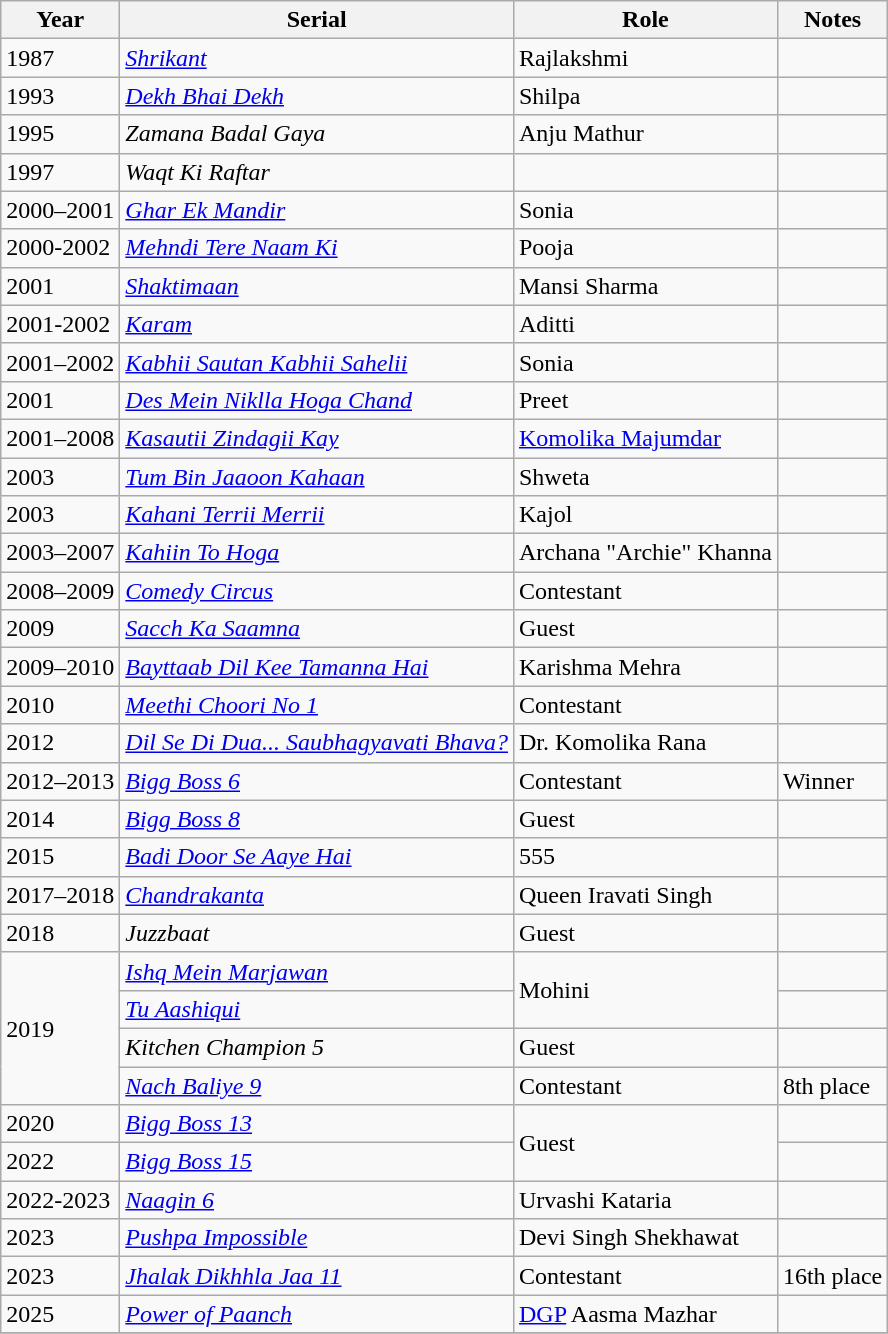<table class="wikitable" text-align:center;">
<tr>
<th>Year</th>
<th>Serial</th>
<th>Role</th>
<th>Notes</th>
</tr>
<tr>
<td>1987</td>
<td><em><a href='#'>Shrikant</a></em></td>
<td>Rajlakshmi</td>
<td></td>
</tr>
<tr>
<td>1993</td>
<td><em><a href='#'>Dekh Bhai Dekh</a></em></td>
<td>Shilpa</td>
<td></td>
</tr>
<tr>
<td>1995</td>
<td><em>Zamana Badal Gaya</em></td>
<td>Anju Mathur</td>
<td></td>
</tr>
<tr>
<td>1997</td>
<td><em>Waqt Ki Raftar</em></td>
<td></td>
<td></td>
</tr>
<tr>
<td>2000–2001</td>
<td><em><a href='#'>Ghar Ek Mandir</a></em></td>
<td>Sonia</td>
<td></td>
</tr>
<tr>
<td>2000-2002</td>
<td><em><a href='#'>Mehndi Tere Naam Ki</a></em></td>
<td>Pooja</td>
<td></td>
</tr>
<tr>
<td>2001</td>
<td><em><a href='#'>Shaktimaan</a></em></td>
<td>Mansi Sharma</td>
<td></td>
</tr>
<tr>
<td>2001-2002</td>
<td><em><a href='#'>Karam</a></em></td>
<td>Aditti</td>
<td></td>
</tr>
<tr>
<td>2001–2002</td>
<td><em><a href='#'>Kabhii Sautan Kabhii Sahelii</a></em></td>
<td>Sonia</td>
<td></td>
</tr>
<tr>
<td>2001</td>
<td><em><a href='#'>Des Mein Niklla Hoga Chand</a></em></td>
<td>Preet</td>
<td></td>
</tr>
<tr>
<td>2001–2008</td>
<td><em><a href='#'>Kasautii Zindagii Kay</a></em></td>
<td><a href='#'>Komolika Majumdar</a></td>
<td></td>
</tr>
<tr>
<td>2003</td>
<td><em><a href='#'>Tum Bin Jaaoon Kahaan</a></em></td>
<td>Shweta</td>
<td></td>
</tr>
<tr>
<td>2003</td>
<td><em><a href='#'>Kahani Terrii Merrii</a></em></td>
<td>Kajol</td>
<td></td>
</tr>
<tr>
<td>2003–2007</td>
<td><em><a href='#'>Kahiin To Hoga</a></em></td>
<td>Archana "Archie" Khanna</td>
<td></td>
</tr>
<tr>
<td>2008–2009</td>
<td><em><a href='#'>Comedy Circus</a></em></td>
<td>Contestant</td>
<td></td>
</tr>
<tr>
<td>2009</td>
<td><em><a href='#'>Sacch Ka Saamna</a></em></td>
<td>Guest</td>
<td></td>
</tr>
<tr>
<td>2009–2010</td>
<td><em><a href='#'>Bayttaab Dil Kee Tamanna Hai</a></em></td>
<td>Karishma Mehra</td>
<td></td>
</tr>
<tr>
<td>2010</td>
<td><em><a href='#'>Meethi Choori No 1</a></em></td>
<td>Contestant</td>
<td></td>
</tr>
<tr>
<td>2012</td>
<td><em><a href='#'>Dil Se Di Dua... Saubhagyavati Bhava?</a></em></td>
<td>Dr. Komolika Rana</td>
<td></td>
</tr>
<tr>
<td>2012–2013</td>
<td><em><a href='#'>Bigg Boss 6</a></em></td>
<td>Contestant</td>
<td>Winner</td>
</tr>
<tr>
<td>2014</td>
<td><em><a href='#'>Bigg Boss 8</a></em></td>
<td>Guest</td>
<td></td>
</tr>
<tr>
<td>2015</td>
<td><em><a href='#'>Badi Door Se Aaye Hai</a></em></td>
<td>555</td>
<td></td>
</tr>
<tr>
<td>2017–2018</td>
<td><em><a href='#'>Chandrakanta</a></em></td>
<td>Queen Iravati Singh</td>
<td></td>
</tr>
<tr>
<td>2018</td>
<td><em>Juzzbaat</em></td>
<td>Guest</td>
<td></td>
</tr>
<tr>
<td rowspan="4">2019</td>
<td><em><a href='#'>Ishq Mein Marjawan</a></em></td>
<td rowspan="2">Mohini</td>
<td></td>
</tr>
<tr>
<td><em><a href='#'>Tu Aashiqui</a></em></td>
<td></td>
</tr>
<tr>
<td><em>Kitchen Champion 5</em></td>
<td>Guest</td>
<td></td>
</tr>
<tr>
<td><em><a href='#'>Nach Baliye 9</a></em></td>
<td>Contestant</td>
<td>8th place</td>
</tr>
<tr>
<td>2020</td>
<td><em><a href='#'>Bigg Boss 13</a></em></td>
<td rowspan="2">Guest</td>
<td></td>
</tr>
<tr>
<td rowspan="1">2022</td>
<td><em><a href='#'>Bigg Boss 15</a></em></td>
<td></td>
</tr>
<tr>
<td>2022-2023</td>
<td><em><a href='#'>Naagin 6</a></em></td>
<td>Urvashi Kataria</td>
<td></td>
</tr>
<tr>
<td>2023</td>
<td><em><a href='#'>Pushpa Impossible</a></em></td>
<td>Devi Singh Shekhawat</td>
<td></td>
</tr>
<tr>
<td>2023</td>
<td><em><a href='#'>Jhalak Dikhhla Jaa 11</a></em></td>
<td>Contestant</td>
<td>16th place</td>
</tr>
<tr>
<td>2025</td>
<td><em><a href='#'>Power of Paanch</a></em></td>
<td><a href='#'>DGP</a> Aasma Mazhar</td>
<td></td>
</tr>
<tr>
</tr>
</table>
